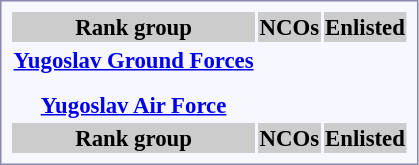<table style="border:1px solid #8888aa; background-color:#f7f8ff; padding:5px; font-size:95%; margin: 0px 12px 12px 0px;">
<tr style="background-color:#CCCCCC; text-align:center; width: 100%">
<th>Rank group</th>
<th colspan=6>NCOs</th>
<th colspan=4>Enlisted</th>
</tr>
<tr style="text-align:center;">
<td rowspan=2><strong> <a href='#'>Yugoslav Ground Forces</a></strong></td>
<td></td>
<td></td>
<td></td>
<td></td>
<td></td>
<td></td>
<td></td>
<td></td>
<td></td>
<td></td>
</tr>
<tr style="text-align:center;">
<td></td>
<td></td>
<td></td>
<td></td>
<td></td>
<td></td>
<td></td>
<td></td>
<td></td>
<td></td>
</tr>
<tr style="text-align:center;">
<td rowspan=2><strong></strong></td>
<td></td>
<td></td>
<td></td>
<td></td>
<td></td>
<td></td>
<td></td>
<td></td>
<td></td>
<td></td>
</tr>
<tr style="text-align:center;">
<td></td>
<td></td>
<td></td>
<td></td>
<td></td>
<td></td>
<td></td>
<td></td>
<td></td>
<td></td>
</tr>
<tr style="text-align:center;">
<td rowspan=2><strong> <a href='#'>Yugoslav Air Force</a></strong></td>
<td></td>
<td></td>
<td></td>
<td></td>
<td></td>
<td></td>
<td></td>
<td></td>
<td></td>
<td></td>
</tr>
<tr style="text-align:center;">
<td></td>
<td></td>
<td></td>
<td></td>
<td></td>
<td></td>
<td></td>
<td></td>
<td></td>
<td></td>
</tr>
<tr style="background-color:#CCCCCC; text-align:center; width: 100%">
<th>Rank group</th>
<th colspan=6>NCOs</th>
<th colspan=4>Enlisted</th>
</tr>
</table>
